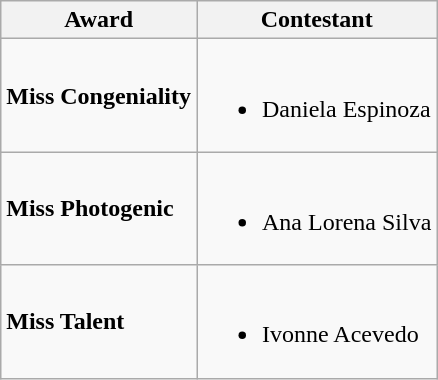<table class="wikitable">
<tr>
<th>Award</th>
<th>Contestant</th>
</tr>
<tr>
<td><strong>Miss Congeniality</strong></td>
<td><br><ul><li>Daniela Espinoza</li></ul></td>
</tr>
<tr>
<td><strong>Miss Photogenic</strong></td>
<td><br><ul><li>Ana Lorena Silva</li></ul></td>
</tr>
<tr>
<td><strong>Miss Talent</strong></td>
<td><br><ul><li>Ivonne Acevedo</li></ul></td>
</tr>
</table>
